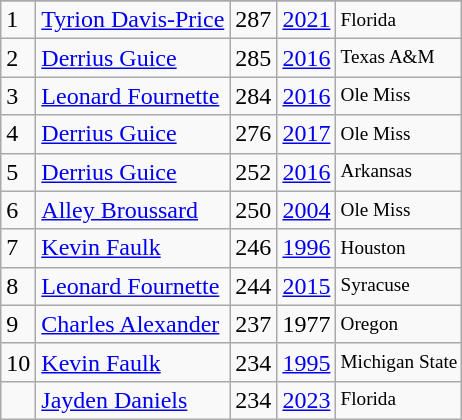<table class="wikitable">
<tr>
</tr>
<tr>
<td>1</td>
<td><a href='#'>Tyrion Davis-Price</a></td>
<td>287</td>
<td><a href='#'>2021</a></td>
<td style="font-size:80%;">Florida</td>
</tr>
<tr>
<td>2</td>
<td><a href='#'>Derrius Guice</a></td>
<td>285</td>
<td><a href='#'>2016</a></td>
<td style="font-size:80%;">Texas A&M</td>
</tr>
<tr>
<td>3</td>
<td><a href='#'>Leonard Fournette</a></td>
<td>284</td>
<td><a href='#'>2016</a></td>
<td style="font-size:80%;">Ole Miss</td>
</tr>
<tr>
<td>4</td>
<td><a href='#'>Derrius Guice</a></td>
<td>276</td>
<td><a href='#'>2017</a></td>
<td style="font-size:80%;">Ole Miss</td>
</tr>
<tr>
<td>5</td>
<td><a href='#'>Derrius Guice</a></td>
<td>252</td>
<td><a href='#'>2016</a></td>
<td style="font-size:80%;">Arkansas</td>
</tr>
<tr>
<td>6</td>
<td><a href='#'>Alley Broussard</a></td>
<td>250</td>
<td><a href='#'>2004</a></td>
<td style="font-size:80%;">Ole Miss</td>
</tr>
<tr>
<td>7</td>
<td><a href='#'>Kevin Faulk</a></td>
<td>246</td>
<td><a href='#'>1996</a></td>
<td style="font-size:80%;">Houston</td>
</tr>
<tr>
<td>8</td>
<td><a href='#'>Leonard Fournette</a></td>
<td>244</td>
<td><a href='#'>2015</a></td>
<td style="font-size:80%;">Syracuse</td>
</tr>
<tr>
<td>9</td>
<td><a href='#'>Charles Alexander</a></td>
<td>237</td>
<td>1977</td>
<td style="font-size:80%;">Oregon</td>
</tr>
<tr>
<td>10</td>
<td><a href='#'>Kevin Faulk</a></td>
<td>234</td>
<td><a href='#'>1995</a></td>
<td style="font-size:80%;">Michigan State</td>
</tr>
<tr>
<td></td>
<td><a href='#'>Jayden Daniels</a></td>
<td>234</td>
<td><a href='#'>2023</a></td>
<td style="font-size:80%;">Florida</td>
</tr>
</table>
